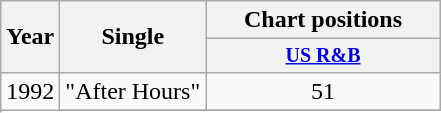<table class="wikitable" style="text-align:center;">
<tr>
<th rowspan="2">Year</th>
<th rowspan="2">Single</th>
<th colspan="10">Chart positions</th>
</tr>
<tr style="font-size:smaller;">
<th width="150"><a href='#'>US R&B</a></th>
</tr>
<tr>
<td rowspan="2">1992</td>
<td align="left">"After Hours"</td>
<td>51</td>
</tr>
<tr>
</tr>
</table>
